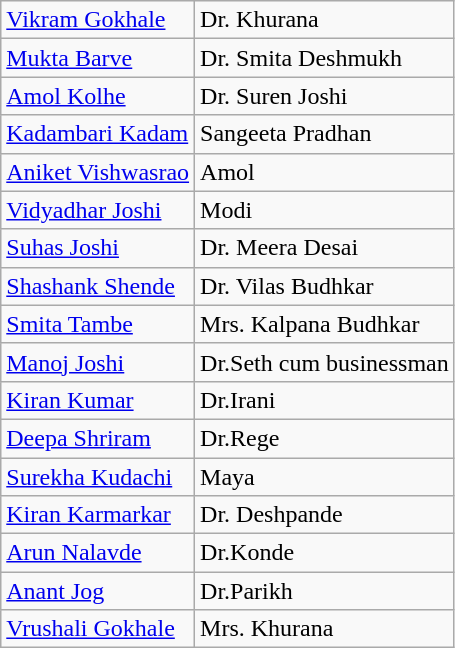<table class="wikitable">
<tr>
<td><a href='#'>Vikram Gokhale</a></td>
<td>Dr. Khurana</td>
</tr>
<tr>
<td><a href='#'>Mukta Barve</a></td>
<td>Dr. Smita Deshmukh</td>
</tr>
<tr>
<td><a href='#'>Amol Kolhe</a></td>
<td>Dr. Suren Joshi</td>
</tr>
<tr>
<td><a href='#'>Kadambari Kadam</a></td>
<td>Sangeeta Pradhan</td>
</tr>
<tr>
<td><a href='#'>Aniket Vishwasrao</a></td>
<td>Amol</td>
</tr>
<tr>
<td><a href='#'>Vidyadhar Joshi</a></td>
<td>Modi</td>
</tr>
<tr>
<td><a href='#'>Suhas Joshi</a></td>
<td>Dr. Meera Desai</td>
</tr>
<tr>
<td><a href='#'>Shashank Shende</a></td>
<td>Dr. Vilas Budhkar</td>
</tr>
<tr>
<td><a href='#'>Smita Tambe</a></td>
<td>Mrs. Kalpana Budhkar</td>
</tr>
<tr>
<td><a href='#'>Manoj Joshi</a></td>
<td>Dr.Seth cum businessman</td>
</tr>
<tr>
<td><a href='#'>Kiran Kumar</a></td>
<td>Dr.Irani</td>
</tr>
<tr>
<td><a href='#'>Deepa Shriram</a></td>
<td>Dr.Rege</td>
</tr>
<tr>
<td><a href='#'>Surekha Kudachi</a></td>
<td>Maya</td>
</tr>
<tr>
<td><a href='#'>Kiran Karmarkar</a></td>
<td>Dr. Deshpande</td>
</tr>
<tr>
<td><a href='#'>Arun Nalavde</a></td>
<td>Dr.Konde</td>
</tr>
<tr>
<td><a href='#'>Anant Jog</a></td>
<td>Dr.Parikh</td>
</tr>
<tr>
<td><a href='#'>Vrushali Gokhale</a></td>
<td>Mrs. Khurana</td>
</tr>
</table>
